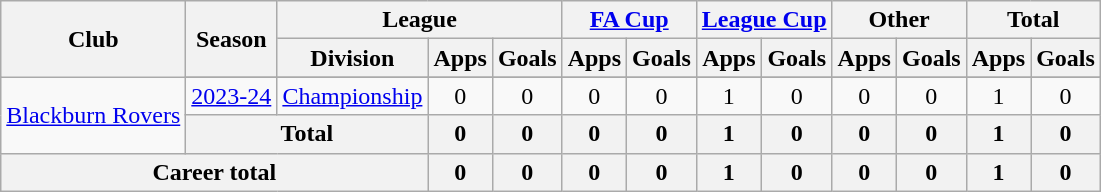<table class="wikitable" style="text-align: center">
<tr>
<th rowspan="2">Club</th>
<th rowspan="2">Season</th>
<th colspan="3">League</th>
<th colspan="2"><a href='#'>FA Cup</a></th>
<th colspan="2"><a href='#'>League Cup</a></th>
<th colspan="2">Other</th>
<th colspan="2">Total</th>
</tr>
<tr>
<th>Division</th>
<th>Apps</th>
<th>Goals</th>
<th>Apps</th>
<th>Goals</th>
<th>Apps</th>
<th>Goals</th>
<th>Apps</th>
<th>Goals</th>
<th>Apps</th>
<th>Goals</th>
</tr>
<tr>
<td rowspan="3"><a href='#'>Blackburn Rovers</a></td>
</tr>
<tr>
<td><a href='#'>2023-24</a></td>
<td rowspan="1"><a href='#'>Championship</a></td>
<td>0</td>
<td>0</td>
<td>0</td>
<td>0</td>
<td>1</td>
<td>0</td>
<td>0</td>
<td>0</td>
<td>1</td>
<td>0</td>
</tr>
<tr>
<th colspan="2">Total</th>
<th>0</th>
<th>0</th>
<th>0</th>
<th>0</th>
<th>1</th>
<th>0</th>
<th>0</th>
<th>0</th>
<th>1</th>
<th>0</th>
</tr>
<tr>
<th colspan="3">Career total</th>
<th>0</th>
<th>0</th>
<th>0</th>
<th>0</th>
<th>1</th>
<th>0</th>
<th>0</th>
<th>0</th>
<th>1</th>
<th>0</th>
</tr>
</table>
